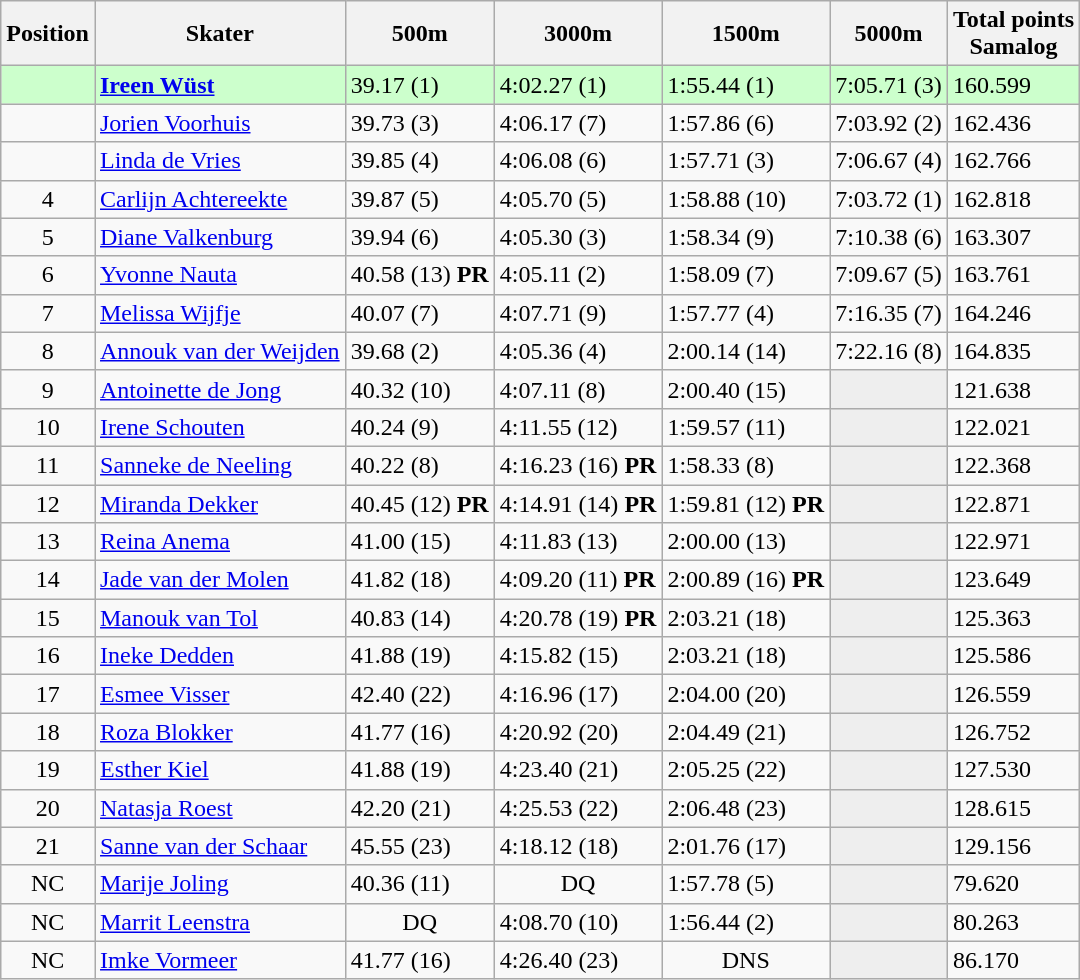<table class="wikitable">
<tr>
<th>Position</th>
<th>Skater</th>
<th>500m</th>
<th>3000m</th>
<th>1500m</th>
<th>5000m</th>
<th>Total points <br> Samalog</th>
</tr>
<tr bgcolor=ccffcc>
<td style="text-align:center"></td>
<td><strong><a href='#'>Ireen Wüst</a></strong></td>
<td>39.17 (1)</td>
<td>4:02.27 (1)</td>
<td>1:55.44 (1)</td>
<td>7:05.71 (3)</td>
<td>160.599</td>
</tr>
<tr>
<td style="text-align:center"></td>
<td><a href='#'>Jorien Voorhuis</a></td>
<td>39.73 (3)</td>
<td>4:06.17 (7)</td>
<td>1:57.86 (6)</td>
<td>7:03.92 (2)</td>
<td>162.436</td>
</tr>
<tr>
<td style="text-align:center"></td>
<td><a href='#'>Linda de Vries</a></td>
<td>39.85 (4)</td>
<td>4:06.08 (6)</td>
<td>1:57.71 (3)</td>
<td>7:06.67 (4)</td>
<td>162.766</td>
</tr>
<tr>
<td style="text-align:center">4</td>
<td><a href='#'>Carlijn Achtereekte</a></td>
<td>39.87 (5)</td>
<td>4:05.70 (5)</td>
<td>1:58.88 (10)</td>
<td>7:03.72 (1)</td>
<td>162.818</td>
</tr>
<tr>
<td style="text-align:center">5</td>
<td><a href='#'>Diane Valkenburg</a></td>
<td>39.94 (6)</td>
<td>4:05.30 (3)</td>
<td>1:58.34 (9)</td>
<td>7:10.38 (6)</td>
<td>163.307</td>
</tr>
<tr>
<td style="text-align:center">6</td>
<td><a href='#'>Yvonne Nauta</a></td>
<td>40.58 (13) <strong>PR</strong></td>
<td>4:05.11 (2)</td>
<td>1:58.09 (7)</td>
<td>7:09.67 (5)</td>
<td>163.761</td>
</tr>
<tr>
<td style="text-align:center">7</td>
<td><a href='#'>Melissa Wijfje</a></td>
<td>40.07 (7)</td>
<td>4:07.71 (9)</td>
<td>1:57.77 (4)</td>
<td>7:16.35 (7)</td>
<td>164.246</td>
</tr>
<tr>
<td style="text-align:center">8</td>
<td><a href='#'>Annouk van der Weijden</a></td>
<td>39.68 (2)</td>
<td>4:05.36 (4)</td>
<td>2:00.14 (14)</td>
<td>7:22.16 (8)</td>
<td>164.835</td>
</tr>
<tr>
<td style="text-align:center">9</td>
<td><a href='#'>Antoinette de Jong</a></td>
<td>40.32 (10)</td>
<td>4:07.11 (8)</td>
<td>2:00.40 (15)</td>
<td bgcolor=#EEEEEE></td>
<td>121.638</td>
</tr>
<tr>
<td style="text-align:center">10</td>
<td><a href='#'>Irene Schouten</a></td>
<td>40.24 (9)</td>
<td>4:11.55 (12)</td>
<td>1:59.57 (11)</td>
<td bgcolor=#EEEEEE></td>
<td>122.021</td>
</tr>
<tr>
<td style="text-align:center">11</td>
<td><a href='#'>Sanneke de Neeling</a></td>
<td>40.22 (8)</td>
<td>4:16.23 (16) <strong>PR</strong></td>
<td>1:58.33 (8)</td>
<td bgcolor=#EEEEEE></td>
<td>122.368</td>
</tr>
<tr>
<td style="text-align:center">12</td>
<td><a href='#'>Miranda Dekker</a></td>
<td>40.45 (12) <strong>PR</strong></td>
<td>4:14.91 (14) <strong>PR</strong></td>
<td>1:59.81 (12) <strong>PR</strong></td>
<td bgcolor=#EEEEEE></td>
<td>122.871</td>
</tr>
<tr>
<td style="text-align:center">13</td>
<td><a href='#'>Reina Anema</a></td>
<td>41.00 (15)</td>
<td>4:11.83 (13)</td>
<td>2:00.00 (13)</td>
<td bgcolor=#EEEEEE></td>
<td>122.971</td>
</tr>
<tr>
<td style="text-align:center">14</td>
<td><a href='#'>Jade van der Molen</a></td>
<td>41.82 (18)</td>
<td>4:09.20 (11) <strong>PR</strong></td>
<td>2:00.89 (16) <strong>PR</strong></td>
<td bgcolor=#EEEEEE></td>
<td>123.649</td>
</tr>
<tr>
<td style="text-align:center">15</td>
<td><a href='#'>Manouk van Tol</a></td>
<td>40.83 (14)</td>
<td>4:20.78 (19) <strong>PR</strong></td>
<td>2:03.21 (18)</td>
<td bgcolor=#EEEEEE></td>
<td>125.363</td>
</tr>
<tr>
<td style="text-align:center">16</td>
<td><a href='#'>Ineke Dedden</a></td>
<td>41.88 (19)</td>
<td>4:15.82 (15)</td>
<td>2:03.21 (18)</td>
<td bgcolor=#EEEEEE></td>
<td>125.586</td>
</tr>
<tr>
<td style="text-align:center">17</td>
<td><a href='#'>Esmee Visser</a></td>
<td>42.40 (22)</td>
<td>4:16.96 (17)</td>
<td>2:04.00 (20)</td>
<td bgcolor=#EEEEEE></td>
<td>126.559</td>
</tr>
<tr>
<td style="text-align:center">18</td>
<td><a href='#'>Roza Blokker</a></td>
<td>41.77 (16)</td>
<td>4:20.92 (20)</td>
<td>2:04.49 (21)</td>
<td bgcolor=#EEEEEE></td>
<td>126.752</td>
</tr>
<tr>
<td style="text-align:center">19</td>
<td><a href='#'>Esther Kiel</a></td>
<td>41.88 (19)</td>
<td>4:23.40 (21)</td>
<td>2:05.25 (22)</td>
<td bgcolor=#EEEEEE></td>
<td>127.530</td>
</tr>
<tr>
<td style="text-align:center">20</td>
<td><a href='#'>Natasja Roest</a></td>
<td>42.20 (21)</td>
<td>4:25.53 (22)</td>
<td>2:06.48 (23)</td>
<td bgcolor=#EEEEEE></td>
<td>128.615</td>
</tr>
<tr>
<td style="text-align:center">21</td>
<td><a href='#'>Sanne van der Schaar</a></td>
<td>45.55 (23)</td>
<td>4:18.12 (18)</td>
<td>2:01.76 (17)</td>
<td bgcolor=#EEEEEE></td>
<td>129.156</td>
</tr>
<tr>
<td style="text-align:center">NC</td>
<td><a href='#'>Marije Joling</a></td>
<td>40.36 (11)</td>
<td style="text-align:center">DQ</td>
<td>1:57.78 (5)</td>
<td bgcolor=#EEEEEE></td>
<td>79.620</td>
</tr>
<tr>
<td style="text-align:center">NC</td>
<td><a href='#'>Marrit Leenstra</a></td>
<td style="text-align:center">DQ</td>
<td>4:08.70 (10)</td>
<td>1:56.44 (2)</td>
<td bgcolor=#EEEEEE></td>
<td>80.263</td>
</tr>
<tr>
<td style="text-align:center">NC</td>
<td><a href='#'>Imke Vormeer</a></td>
<td>41.77 (16)</td>
<td>4:26.40 (23)</td>
<td style="text-align:center">DNS </td>
<td bgcolor=#EEEEEE></td>
<td>86.170</td>
</tr>
</table>
